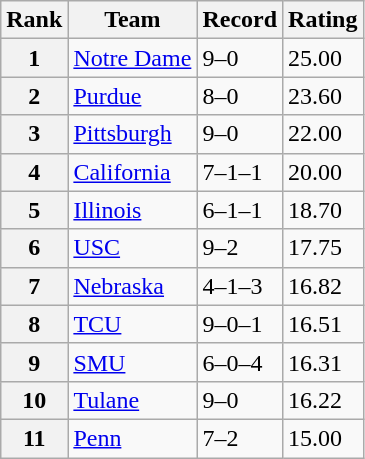<table class="wikitable">
<tr>
<th scope="col">Rank</th>
<th scope="col">Team</th>
<th scope="col">Record</th>
<th scope="col">Rating</th>
</tr>
<tr>
<th scope="row">1</th>
<td><a href='#'>Notre Dame</a></td>
<td>9–0</td>
<td>25.00</td>
</tr>
<tr>
<th scope="row">2</th>
<td><a href='#'>Purdue</a></td>
<td>8–0</td>
<td>23.60</td>
</tr>
<tr>
<th scope="row">3</th>
<td><a href='#'>Pittsburgh</a></td>
<td>9–0</td>
<td>22.00</td>
</tr>
<tr>
<th scope="row">4</th>
<td><a href='#'>California</a></td>
<td>7–1–1</td>
<td>20.00</td>
</tr>
<tr>
<th scope="row">5</th>
<td><a href='#'>Illinois</a></td>
<td>6–1–1</td>
<td>18.70</td>
</tr>
<tr>
<th scope="row">6</th>
<td><a href='#'>USC</a></td>
<td>9–2</td>
<td>17.75</td>
</tr>
<tr>
<th scope="row">7</th>
<td><a href='#'>Nebraska</a></td>
<td>4–1–3</td>
<td>16.82</td>
</tr>
<tr>
<th scope="row">8</th>
<td><a href='#'>TCU</a></td>
<td>9–0–1</td>
<td>16.51</td>
</tr>
<tr>
<th scope="row">9</th>
<td><a href='#'>SMU</a></td>
<td>6–0–4</td>
<td>16.31</td>
</tr>
<tr>
<th scope="row">10</th>
<td><a href='#'>Tulane</a></td>
<td>9–0</td>
<td>16.22</td>
</tr>
<tr>
<th scope="row">11</th>
<td><a href='#'>Penn</a></td>
<td>7–2</td>
<td>15.00</td>
</tr>
</table>
